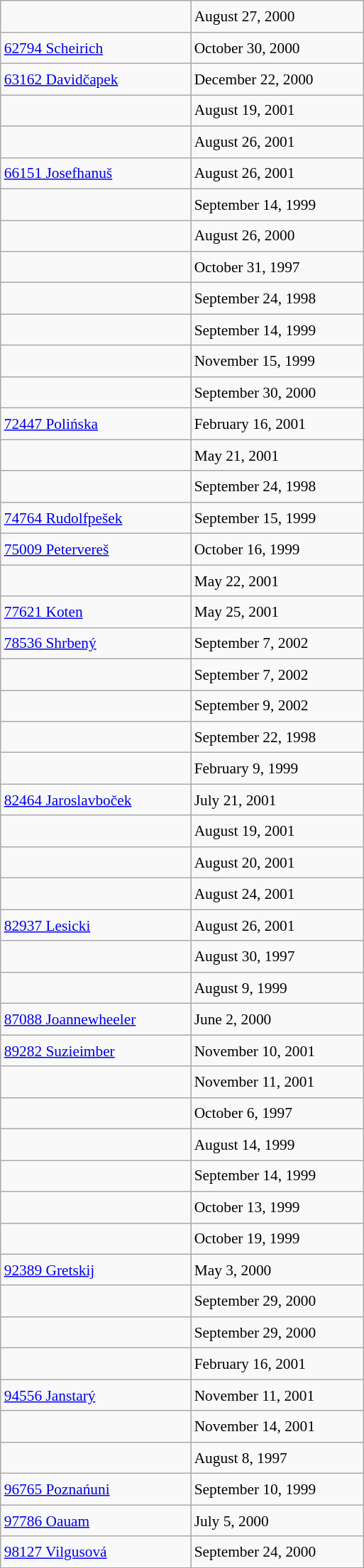<table class="wikitable" style="font-size: 89%; float: left; width: 24em; margin-right: 1em; line-height: 1.6em !important; height: 1250px;">
<tr>
<td> </td>
<td>August 27, 2000</td>
</tr>
<tr>
<td><a href='#'>62794 Scheirich</a> </td>
<td>October 30, 2000</td>
</tr>
<tr>
<td><a href='#'>63162 Davidčapek</a> </td>
<td>December 22, 2000</td>
</tr>
<tr>
<td> </td>
<td>August 19, 2001</td>
</tr>
<tr>
<td> </td>
<td>August 26, 2001</td>
</tr>
<tr>
<td><a href='#'>66151 Josefhanuš</a></td>
<td>August 26, 2001</td>
</tr>
<tr>
<td> </td>
<td>September 14, 1999</td>
</tr>
<tr>
<td> </td>
<td>August 26, 2000</td>
</tr>
<tr>
<td></td>
<td>October 31, 1997</td>
</tr>
<tr>
<td></td>
<td>September 24, 1998</td>
</tr>
<tr>
<td> </td>
<td>September 14, 1999</td>
</tr>
<tr>
<td></td>
<td>November 15, 1999</td>
</tr>
<tr>
<td> </td>
<td>September 30, 2000</td>
</tr>
<tr>
<td><a href='#'>72447 Polińska</a> </td>
<td>February 16, 2001</td>
</tr>
<tr>
<td> </td>
<td>May 21, 2001</td>
</tr>
<tr>
<td></td>
<td>September 24, 1998</td>
</tr>
<tr>
<td><a href='#'>74764 Rudolfpešek</a> </td>
<td>September 15, 1999</td>
</tr>
<tr>
<td><a href='#'>75009 Petervereš</a> </td>
<td>October 16, 1999</td>
</tr>
<tr>
<td> </td>
<td>May 22, 2001</td>
</tr>
<tr>
<td><a href='#'>77621 Koten</a> </td>
<td>May 25, 2001</td>
</tr>
<tr>
<td><a href='#'>78536 Shrbený</a> </td>
<td>September 7, 2002</td>
</tr>
<tr>
<td> </td>
<td>September 7, 2002</td>
</tr>
<tr>
<td> </td>
<td>September 9, 2002</td>
</tr>
<tr>
<td></td>
<td>September 22, 1998</td>
</tr>
<tr>
<td></td>
<td>February 9, 1999</td>
</tr>
<tr>
<td><a href='#'>82464 Jaroslavboček</a> </td>
<td>July 21, 2001</td>
</tr>
<tr>
<td> </td>
<td>August 19, 2001</td>
</tr>
<tr>
<td> </td>
<td>August 20, 2001</td>
</tr>
<tr>
<td> </td>
<td>August 24, 2001</td>
</tr>
<tr>
<td><a href='#'>82937 Lesicki</a> </td>
<td>August 26, 2001</td>
</tr>
<tr>
<td> </td>
<td>August 30, 1997</td>
</tr>
<tr>
<td> </td>
<td>August 9, 1999</td>
</tr>
<tr>
<td><a href='#'>87088 Joannewheeler</a> </td>
<td>June 2, 2000</td>
</tr>
<tr>
<td><a href='#'>89282 Suzieimber</a> </td>
<td>November 10, 2001</td>
</tr>
<tr>
<td> </td>
<td>November 11, 2001</td>
</tr>
<tr>
<td></td>
<td>October 6, 1997</td>
</tr>
<tr>
<td> </td>
<td>August 14, 1999</td>
</tr>
<tr>
<td> </td>
<td>September 14, 1999</td>
</tr>
<tr>
<td> </td>
<td>October 13, 1999</td>
</tr>
<tr>
<td> </td>
<td>October 19, 1999</td>
</tr>
<tr>
<td><a href='#'>92389 Gretskij</a> </td>
<td>May 3, 2000</td>
</tr>
<tr>
<td> </td>
<td>September 29, 2000</td>
</tr>
<tr>
<td> </td>
<td>September 29, 2000</td>
</tr>
<tr>
<td> </td>
<td>February 16, 2001</td>
</tr>
<tr>
<td><a href='#'>94556 Janstarý</a> </td>
<td>November 11, 2001</td>
</tr>
<tr>
<td> </td>
<td>November 14, 2001</td>
</tr>
<tr>
<td></td>
<td>August 8, 1997</td>
</tr>
<tr>
<td><a href='#'>96765 Poznańuni</a> </td>
<td>September 10, 1999</td>
</tr>
<tr>
<td><a href='#'>97786 Oauam</a> </td>
<td>July 5, 2000</td>
</tr>
<tr>
<td><a href='#'>98127 Vilgusová</a> </td>
<td>September 24, 2000</td>
</tr>
</table>
